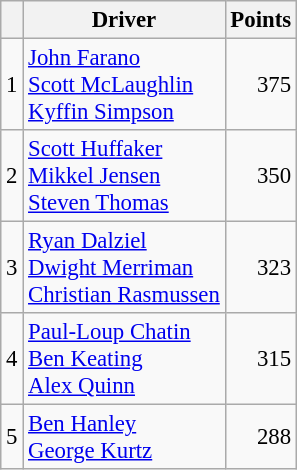<table class="wikitable" style="font-size: 95%;">
<tr>
<th scope="col"></th>
<th scope="col">Driver</th>
<th scope="col">Points</th>
</tr>
<tr>
<td align=center>1</td>
<td> <a href='#'>John Farano</a><br> <a href='#'>Scott McLaughlin</a><br> <a href='#'>Kyffin Simpson</a></td>
<td align=right>375</td>
</tr>
<tr>
<td align=center>2</td>
<td> <a href='#'>Scott Huffaker</a><br> <a href='#'>Mikkel Jensen</a><br> <a href='#'>Steven Thomas</a></td>
<td align=right>350</td>
</tr>
<tr>
<td align=center>3</td>
<td> <a href='#'>Ryan Dalziel</a><br> <a href='#'>Dwight Merriman</a><br> <a href='#'>Christian Rasmussen</a></td>
<td align=right>323</td>
</tr>
<tr>
<td align=center>4</td>
<td> <a href='#'>Paul-Loup Chatin</a><br> <a href='#'>Ben Keating</a><br> <a href='#'>Alex Quinn</a></td>
<td align=right>315</td>
</tr>
<tr>
<td align=center>5</td>
<td> <a href='#'>Ben Hanley</a><br> <a href='#'>George Kurtz</a></td>
<td align=right>288</td>
</tr>
</table>
